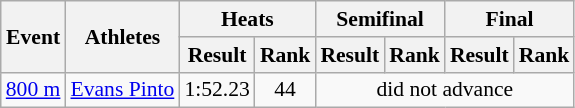<table class="wikitable" border="1" style="font-size:90%">
<tr>
<th rowspan="2">Event</th>
<th rowspan="2">Athletes</th>
<th colspan="2">Heats</th>
<th colspan="2">Semifinal</th>
<th colspan="2">Final</th>
</tr>
<tr>
<th>Result</th>
<th>Rank</th>
<th>Result</th>
<th>Rank</th>
<th>Result</th>
<th>Rank</th>
</tr>
<tr>
<td><a href='#'>800 m</a></td>
<td><a href='#'>Evans Pinto</a></td>
<td align=center>1:52.23</td>
<td align=center>44</td>
<td align=center colspan=6>did not advance</td>
</tr>
</table>
